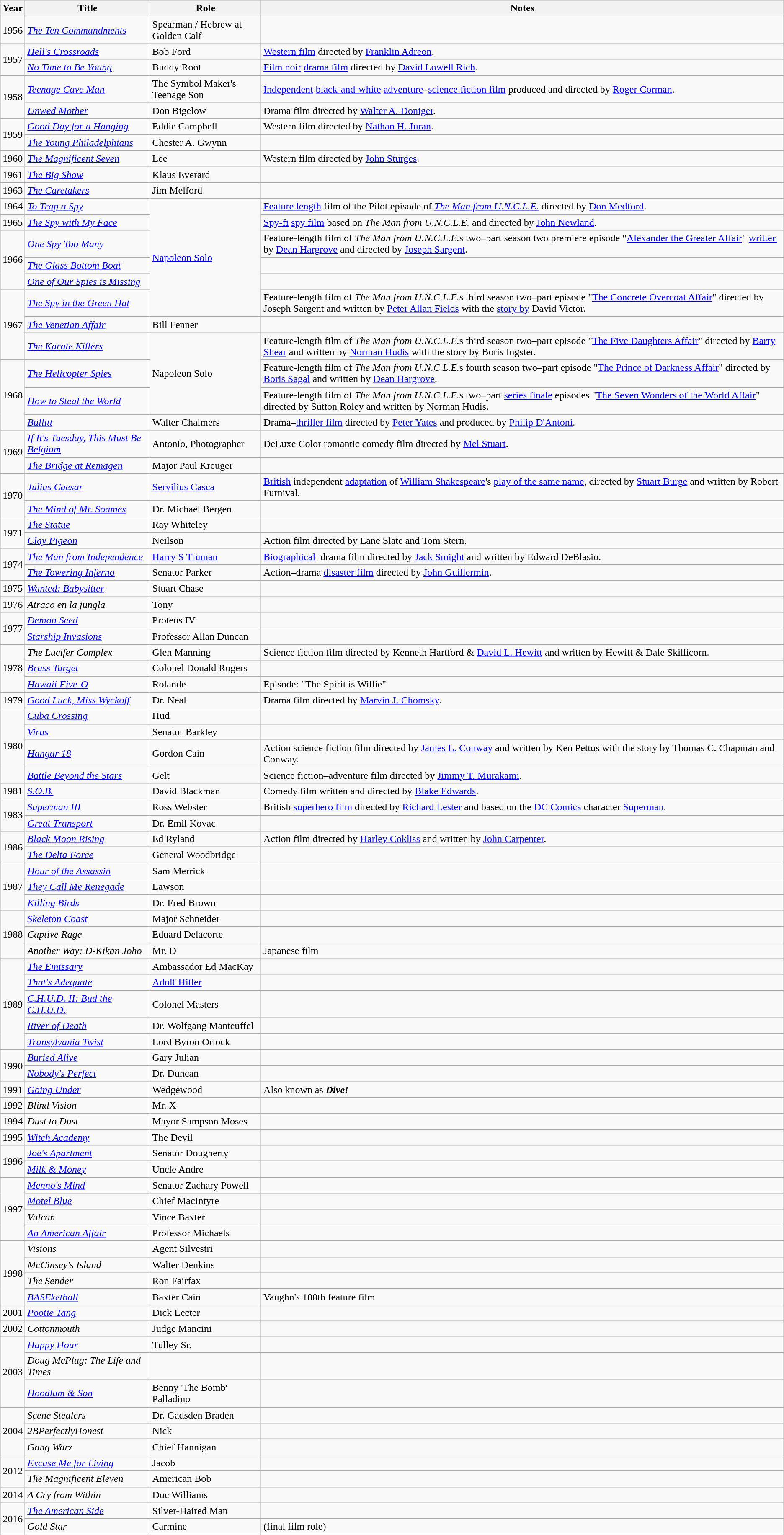<table class="wikitable sortable">
<tr>
<th>Year</th>
<th>Title</th>
<th>Role</th>
<th class="unsortable">Notes</th>
</tr>
<tr>
<td>1956</td>
<td><em><a href='#'>The Ten Commandments</a></em></td>
<td>Spearman / Hebrew at Golden Calf</td>
<td></td>
</tr>
<tr>
<td rowspan="2">1957</td>
<td><em><a href='#'>Hell's Crossroads</a></em></td>
<td>Bob Ford</td>
<td><a href='#'>Western film</a> directed by <a href='#'>Franklin Adreon</a>.</td>
</tr>
<tr>
<td><em><a href='#'>No Time to Be Young</a></em></td>
<td>Buddy Root</td>
<td><a href='#'>Film noir</a> <a href='#'>drama film</a> directed by <a href='#'>David Lowell Rich</a>.</td>
</tr>
<tr>
</tr>
<tr>
<td rowspan="2">1958</td>
<td><em><a href='#'>Teenage Cave Man</a></em></td>
<td>The Symbol Maker's Teenage Son</td>
<td><a href='#'>Independent</a> <a href='#'>black-and-white</a> <a href='#'>adventure</a>–<a href='#'>science fiction film</a> produced and directed by <a href='#'>Roger Corman</a>.</td>
</tr>
<tr>
<td><em><a href='#'>Unwed Mother</a></em></td>
<td>Don Bigelow</td>
<td>Drama film directed by <a href='#'>Walter A. Doniger</a>.</td>
</tr>
<tr>
<td rowspan="2">1959</td>
<td><em><a href='#'>Good Day for a Hanging</a></em></td>
<td>Eddie Campbell</td>
<td>Western film directed by <a href='#'>Nathan H. Juran</a>.</td>
</tr>
<tr>
<td><em><a href='#'>The Young Philadelphians</a></em></td>
<td>Chester A. Gwynn</td>
<td></td>
</tr>
<tr>
<td>1960</td>
<td><em><a href='#'>The Magnificent Seven</a></em></td>
<td>Lee</td>
<td>Western film directed by <a href='#'>John Sturges</a>.</td>
</tr>
<tr>
<td>1961</td>
<td><em><a href='#'>The Big Show</a></em></td>
<td>Klaus Everard</td>
<td></td>
</tr>
<tr>
<td>1963</td>
<td><em><a href='#'>The Caretakers</a></em></td>
<td>Jim Melford</td>
<td></td>
</tr>
<tr>
<td>1964</td>
<td><em><a href='#'>To Trap a Spy</a></em></td>
<td rowspan="6"><a href='#'>Napoleon Solo</a></td>
<td><a href='#'>Feature length</a> film of the Pilot episode of <em><a href='#'>The Man from U.N.C.L.E.</a></em> directed by <a href='#'>Don Medford</a>.</td>
</tr>
<tr>
<td>1965</td>
<td><em><a href='#'>The Spy with My Face</a></em></td>
<td><a href='#'>Spy-fi</a> <a href='#'>spy film</a> based on <em>The Man from U.N.C.L.E.</em> and directed by <a href='#'>John Newland</a>.</td>
</tr>
<tr>
<td rowspan="3">1966</td>
<td><em><a href='#'>One Spy Too Many</a></em></td>
<td>Feature-length film of <em>The Man from U.N.C.L.E.</em>s two–part season two premiere episode "<a href='#'>Alexander the Greater Affair</a>" <a href='#'>written</a> by <a href='#'>Dean Hargrove</a> and directed by <a href='#'>Joseph Sargent</a>.</td>
</tr>
<tr>
<td><em><a href='#'>The Glass Bottom Boat</a></em></td>
<td></td>
</tr>
<tr>
<td><em><a href='#'>One of Our Spies is Missing</a></em></td>
<td></td>
</tr>
<tr>
<td rowspan="3">1967</td>
<td><em><a href='#'>The Spy in the Green Hat</a></em></td>
<td>Feature-length film of <em>The Man from U.N.C.L.E.</em>s third season two–part episode "<a href='#'>The Concrete Overcoat Affair</a>" directed by Joseph Sargent and written by <a href='#'>Peter Allan Fields</a> with the <a href='#'>story by</a> David Victor.</td>
</tr>
<tr>
<td><em><a href='#'>The Venetian Affair</a></em></td>
<td>Bill Fenner</td>
<td></td>
</tr>
<tr>
<td><em><a href='#'>The Karate Killers</a></em></td>
<td rowspan="3">Napoleon Solo</td>
<td>Feature-length film of <em>The Man from U.N.C.L.E.</em>s third season two–part episode "<a href='#'>The Five Daughters Affair</a>" directed by <a href='#'>Barry Shear</a> and written by <a href='#'>Norman Hudis</a> with the story by Boris Ingster.</td>
</tr>
<tr>
<td rowspan="3">1968</td>
<td><em><a href='#'>The Helicopter Spies</a></em></td>
<td>Feature-length film of <em>The Man from U.N.C.L.E.</em>s fourth season two–part episode "<a href='#'>The Prince of Darkness Affair</a>" directed by <a href='#'>Boris Sagal</a> and written by <a href='#'>Dean Hargrove</a>.</td>
</tr>
<tr>
<td><em><a href='#'>How to Steal the World</a></em></td>
<td>Feature-length film of <em>The Man from U.N.C.L.E.</em>s two–part <a href='#'>series finale</a> episodes "<a href='#'>The Seven Wonders of the World Affair</a>" directed by Sutton Roley and written by Norman Hudis.</td>
</tr>
<tr>
<td><em><a href='#'>Bullitt</a></em></td>
<td>Walter Chalmers</td>
<td>Drama–<a href='#'>thriller film</a> directed by <a href='#'>Peter Yates</a> and produced by <a href='#'>Philip D'Antoni</a>.</td>
</tr>
<tr>
<td rowspan="2">1969</td>
<td><em><a href='#'>If It's Tuesday, This Must Be Belgium</a></em></td>
<td>Antonio, Photographer</td>
<td>DeLuxe Color romantic comedy film directed by <a href='#'>Mel Stuart</a>.</td>
</tr>
<tr>
<td><em><a href='#'>The Bridge at Remagen</a></em></td>
<td>Major Paul Kreuger</td>
<td></td>
</tr>
<tr>
<td rowspan="2">1970</td>
<td><em><a href='#'>Julius Caesar</a></em></td>
<td><a href='#'>Servilius Casca</a></td>
<td><a href='#'>British</a> independent <a href='#'>adaptation</a> of <a href='#'>William Shakespeare</a>'s <a href='#'>play of the same name</a>, directed by <a href='#'>Stuart Burge</a> and written by Robert Furnival.</td>
</tr>
<tr>
<td><em><a href='#'>The Mind of Mr. Soames</a></em></td>
<td>Dr. Michael Bergen</td>
<td></td>
</tr>
<tr>
<td rowspan="2">1971</td>
<td><em><a href='#'>The Statue</a></em></td>
<td>Ray Whiteley</td>
<td></td>
</tr>
<tr>
<td><em><a href='#'>Clay Pigeon</a></em></td>
<td>Neilson</td>
<td>Action film directed by Lane Slate and Tom Stern.</td>
</tr>
<tr>
<td rowspan="2">1974</td>
<td><em><a href='#'>The Man from Independence</a></em></td>
<td><a href='#'>Harry S Truman</a></td>
<td><a href='#'>Biographical</a>–drama film directed by <a href='#'>Jack Smight</a> and written by Edward DeBlasio.</td>
</tr>
<tr>
<td><em><a href='#'>The Towering Inferno</a></em></td>
<td>Senator Parker</td>
<td>Action–drama <a href='#'>disaster film</a> directed by <a href='#'>John Guillermin</a>.</td>
</tr>
<tr>
<td>1975</td>
<td><em><a href='#'>Wanted: Babysitter</a></em></td>
<td>Stuart Chase</td>
<td></td>
</tr>
<tr>
<td>1976</td>
<td><em>Atraco en la jungla</em></td>
<td>Tony</td>
<td></td>
</tr>
<tr>
<td rowspan="2">1977</td>
<td><em><a href='#'>Demon Seed</a></em></td>
<td>Proteus IV</td>
<td></td>
</tr>
<tr>
<td><em><a href='#'>Starship Invasions</a></em></td>
<td>Professor Allan Duncan</td>
<td></td>
</tr>
<tr>
<td rowspan="3">1978</td>
<td><em>The Lucifer Complex</em></td>
<td>Glen Manning</td>
<td>Science fiction film directed by Kenneth Hartford & <a href='#'>David L. Hewitt</a> and written by Hewitt & Dale Skillicorn.</td>
</tr>
<tr>
<td><em><a href='#'>Brass Target</a></em></td>
<td>Colonel Donald Rogers</td>
<td></td>
</tr>
<tr>
<td><em><a href='#'>Hawaii Five-O</a></em></td>
<td>Rolande</td>
<td>Episode: "The Spirit is Willie"</td>
</tr>
<tr>
<td>1979</td>
<td><em><a href='#'>Good Luck, Miss Wyckoff</a></em></td>
<td>Dr. Neal</td>
<td>Drama film directed by <a href='#'>Marvin J. Chomsky</a>.</td>
</tr>
<tr>
<td rowspan="4">1980</td>
<td><em><a href='#'>Cuba Crossing</a></em></td>
<td>Hud</td>
<td></td>
</tr>
<tr>
<td><em><a href='#'>Virus</a></em></td>
<td>Senator Barkley</td>
<td></td>
</tr>
<tr>
<td><em><a href='#'>Hangar 18</a></em></td>
<td>Gordon Cain</td>
<td>Action science fiction film directed by <a href='#'>James L. Conway</a> and written by Ken Pettus with the story by Thomas C. Chapman and Conway.</td>
</tr>
<tr>
<td><em><a href='#'>Battle Beyond the Stars</a></em></td>
<td>Gelt</td>
<td>Science fiction–adventure film directed by <a href='#'>Jimmy T. Murakami</a>.</td>
</tr>
<tr>
<td>1981</td>
<td><em><a href='#'>S.O.B.</a></em></td>
<td>David Blackman</td>
<td>Comedy film written and directed by <a href='#'>Blake Edwards</a>.</td>
</tr>
<tr>
<td rowspan="2">1983</td>
<td><em><a href='#'>Superman III</a></em></td>
<td>Ross Webster</td>
<td>British <a href='#'>superhero film</a> directed by <a href='#'>Richard Lester</a> and based on the <a href='#'>DC Comics</a> character <a href='#'>Superman</a>.</td>
</tr>
<tr>
<td><em><a href='#'>Great Transport</a></em></td>
<td>Dr. Emil Kovac</td>
<td></td>
</tr>
<tr>
<td rowspan="2">1986</td>
<td><em><a href='#'>Black Moon Rising</a></em></td>
<td>Ed Ryland</td>
<td>Action film directed by <a href='#'>Harley Cokliss</a> and written by <a href='#'>John Carpenter</a>.</td>
</tr>
<tr>
<td><em><a href='#'>The Delta Force</a></em></td>
<td>General Woodbridge</td>
<td></td>
</tr>
<tr>
<td rowspan="3">1987</td>
<td><em><a href='#'>Hour of the Assassin</a></em></td>
<td>Sam Merrick</td>
<td></td>
</tr>
<tr>
<td><em><a href='#'>They Call Me Renegade</a></em></td>
<td>Lawson</td>
<td></td>
</tr>
<tr>
<td><em><a href='#'>Killing Birds</a></em></td>
<td>Dr. Fred Brown</td>
<td></td>
</tr>
<tr>
<td rowspan="3">1988</td>
<td><em><a href='#'>Skeleton Coast</a></em></td>
<td>Major Schneider</td>
<td></td>
</tr>
<tr>
<td><em>Captive Rage</em></td>
<td>Eduard Delacorte</td>
<td></td>
</tr>
<tr>
<td><em>Another Way: D-Kikan Joho</em></td>
<td>Mr. D</td>
<td>Japanese film</td>
</tr>
<tr>
<td rowspan="5">1989</td>
<td><em><a href='#'>The Emissary</a></em></td>
<td>Ambassador Ed MacKay</td>
<td></td>
</tr>
<tr>
<td><em><a href='#'>That's Adequate</a></em></td>
<td><a href='#'>Adolf Hitler</a></td>
<td></td>
</tr>
<tr>
<td><em><a href='#'>C.H.U.D. II: Bud the C.H.U.D.</a></em></td>
<td>Colonel Masters</td>
<td></td>
</tr>
<tr>
<td><em><a href='#'>River of Death</a></em></td>
<td>Dr. Wolfgang Manteuffel</td>
<td></td>
</tr>
<tr>
<td><em><a href='#'>Transylvania Twist</a></em></td>
<td>Lord Byron Orlock</td>
<td></td>
</tr>
<tr>
<td rowspan="2">1990</td>
<td><em><a href='#'>Buried Alive</a></em></td>
<td>Gary Julian</td>
<td></td>
</tr>
<tr>
<td><em><a href='#'>Nobody's Perfect</a></em></td>
<td>Dr. Duncan</td>
<td></td>
</tr>
<tr>
<td>1991</td>
<td><em><a href='#'>Going Under</a></em></td>
<td>Wedgewood</td>
<td>Also known as <strong><em>Dive!</em></strong></td>
</tr>
<tr>
<td>1992</td>
<td><em>Blind Vision</em></td>
<td>Mr. X</td>
<td></td>
</tr>
<tr>
<td>1994</td>
<td><em>Dust to Dust</em></td>
<td>Mayor Sampson Moses</td>
<td></td>
</tr>
<tr>
<td>1995</td>
<td><em><a href='#'>Witch Academy</a></em></td>
<td>The Devil</td>
<td></td>
</tr>
<tr>
<td rowspan="2">1996</td>
<td><em><a href='#'>Joe's Apartment</a></em></td>
<td>Senator Dougherty</td>
<td></td>
</tr>
<tr>
<td><em><a href='#'>Milk & Money</a></em></td>
<td>Uncle Andre</td>
<td></td>
</tr>
<tr>
<td rowspan="4">1997</td>
<td><em><a href='#'>Menno's Mind</a></em></td>
<td>Senator Zachary Powell</td>
<td></td>
</tr>
<tr>
<td><em><a href='#'>Motel Blue</a></em></td>
<td>Chief MacIntyre</td>
<td></td>
</tr>
<tr>
<td><em>Vulcan</em></td>
<td>Vince Baxter</td>
<td></td>
</tr>
<tr>
<td><em><a href='#'>An American Affair</a></em></td>
<td>Professor Michaels</td>
<td></td>
</tr>
<tr>
<td rowspan="4">1998</td>
<td><em>Visions</em></td>
<td>Agent Silvestri</td>
<td></td>
</tr>
<tr>
<td><em>McCinsey's Island</em></td>
<td>Walter Denkins</td>
<td></td>
</tr>
<tr>
<td><em>The Sender</em></td>
<td>Ron Fairfax</td>
<td></td>
</tr>
<tr>
<td><em><a href='#'>BASEketball</a></em></td>
<td>Baxter Cain</td>
<td>Vaughn's 100th feature film</td>
</tr>
<tr>
<td>2001</td>
<td><em><a href='#'>Pootie Tang</a></em></td>
<td>Dick Lecter</td>
<td></td>
</tr>
<tr>
<td>2002</td>
<td><em>Cottonmouth</em></td>
<td>Judge Mancini</td>
<td></td>
</tr>
<tr>
<td rowspan="3">2003</td>
<td><em><a href='#'>Happy Hour</a></em></td>
<td>Tulley Sr.</td>
<td></td>
</tr>
<tr>
<td><em>Doug McPlug: The Life and Times</em></td>
<td></td>
<td></td>
</tr>
<tr>
<td><em><a href='#'>Hoodlum & Son</a></em></td>
<td>Benny 'The Bomb' Palladino</td>
<td></td>
</tr>
<tr>
<td rowspan="3">2004</td>
<td><em>Scene Stealers</em></td>
<td>Dr. Gadsden Braden</td>
<td></td>
</tr>
<tr>
<td><em>2BPerfectlyHonest</em></td>
<td>Nick</td>
<td></td>
</tr>
<tr>
<td><em>Gang Warz</em></td>
<td>Chief Hannigan</td>
<td></td>
</tr>
<tr>
<td rowspan="2">2012</td>
<td><em><a href='#'>Excuse Me for Living</a></em></td>
<td>Jacob</td>
<td></td>
</tr>
<tr>
<td><em>The Magnificent Eleven</em></td>
<td>American Bob</td>
<td></td>
</tr>
<tr>
<td>2014</td>
<td><em>A Cry from Within</em></td>
<td>Doc Williams</td>
<td></td>
</tr>
<tr>
<td rowspan="2">2016</td>
<td><em><a href='#'>The American Side</a></em></td>
<td>Silver-Haired Man</td>
<td></td>
</tr>
<tr>
<td><em>Gold Star</em></td>
<td>Carmine</td>
<td>(final film role)</td>
</tr>
<tr>
</tr>
</table>
